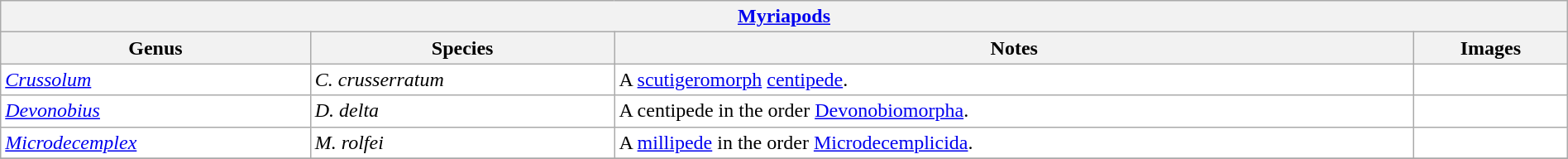<table class="wikitable sortable" style="background:white; width:100%;">
<tr>
<th colspan="4" align="center"><a href='#'>Myriapods</a></th>
</tr>
<tr>
<th>Genus</th>
<th>Species</th>
<th>Notes</th>
<th>Images</th>
</tr>
<tr>
<td><em><a href='#'>Crussolum</a></em></td>
<td><em>C. crusserratum</em></td>
<td>A <a href='#'>scutigeromorph</a> <a href='#'>centipede</a>.</td>
<td></td>
</tr>
<tr>
<td><em><a href='#'>Devonobius</a></em></td>
<td><em>D. delta</em></td>
<td>A centipede in the order <a href='#'>Devonobiomorpha</a>.</td>
<td></td>
</tr>
<tr>
<td><em><a href='#'>Microdecemplex</a></em></td>
<td><em>M. rolfei</em></td>
<td>A <a href='#'>millipede</a> in the order <a href='#'>Microdecemplicida</a>.</td>
<td></td>
</tr>
<tr>
</tr>
</table>
